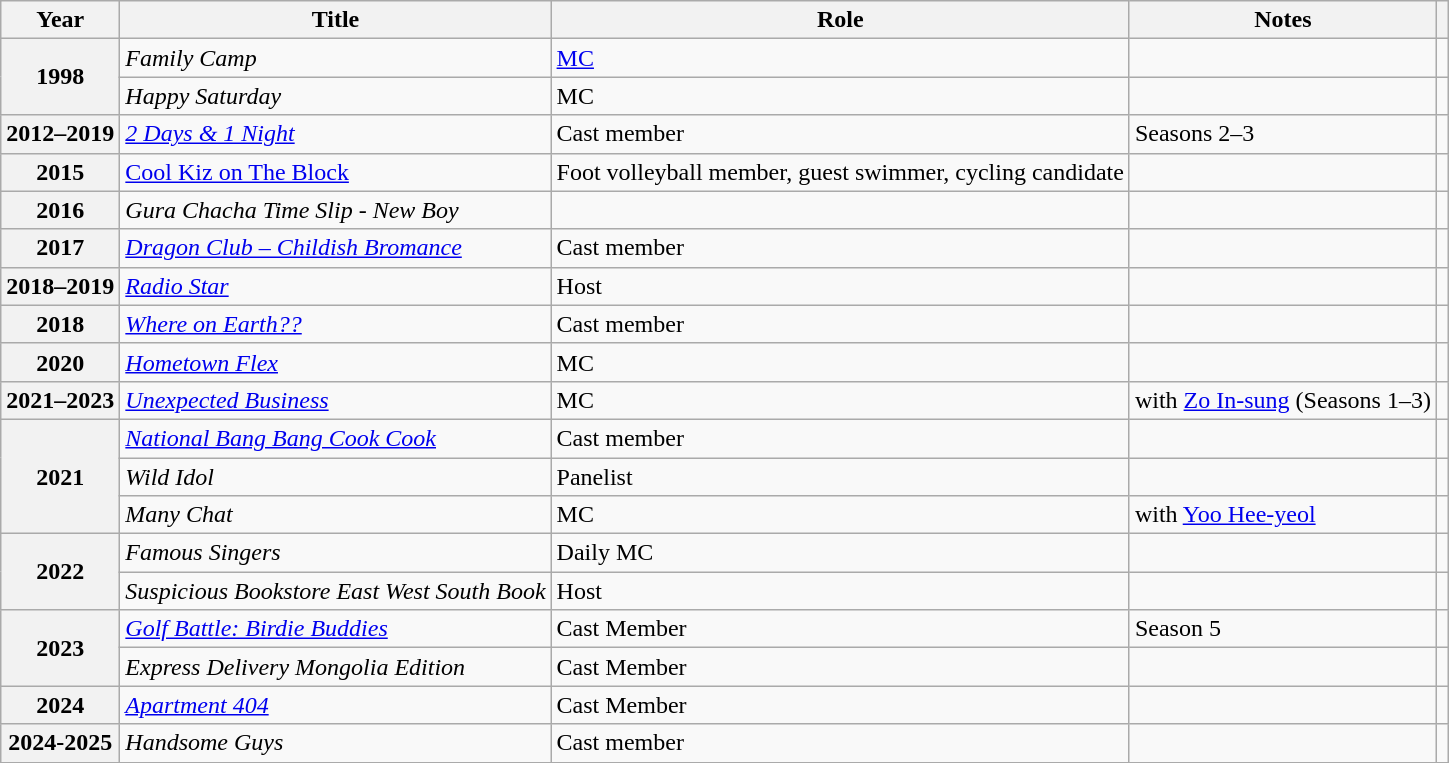<table class="wikitable plainrowheaders sortable">
<tr>
<th scope="col">Year</th>
<th scope="col">Title</th>
<th scope="col">Role</th>
<th scope="col" class="unsortable">Notes</th>
<th scope="col" class="unsortable"></th>
</tr>
<tr>
<th scope="row"  rowspan=2>1998</th>
<td><em>Family Camp</em></td>
<td><a href='#'>MC</a></td>
<td></td>
<td></td>
</tr>
<tr>
<td><em>Happy Saturday</em></td>
<td>MC</td>
<td></td>
<td></td>
</tr>
<tr>
<th scope="row">2012–2019</th>
<td><em><a href='#'>2 Days & 1 Night</a></em></td>
<td>Cast member</td>
<td>Seasons 2–3</td>
<td></td>
</tr>
<tr>
<th scope="row">2015</th>
<td><a href='#'>Cool Kiz on The Block</a></td>
<td>Foot volleyball member, guest swimmer, cycling candidate</td>
<td></td>
<td></td>
</tr>
<tr>
<th scope="row">2016</th>
<td><em>Gura Chacha Time Slip - New Boy</em></td>
<td></td>
<td></td>
<td style="text-align:center"></td>
</tr>
<tr>
<th scope="row">2017</th>
<td><em><a href='#'>Dragon Club – Childish Bromance</a></em></td>
<td>Cast member</td>
<td></td>
<td style="text-align:center"></td>
</tr>
<tr>
<th scope="row">2018–2019</th>
<td><em><a href='#'>Radio Star</a></em></td>
<td>Host</td>
<td></td>
<td style="text-align:center"></td>
</tr>
<tr>
<th scope="row">2018</th>
<td><em><a href='#'>Where on Earth??</a></em></td>
<td>Cast member</td>
<td></td>
<td style="text-align:center"></td>
</tr>
<tr>
<th scope="row">2020</th>
<td><em><a href='#'>Hometown Flex</a></em></td>
<td>MC</td>
<td></td>
<td style="text-align:center"></td>
</tr>
<tr>
<th scope="row">2021–2023</th>
<td><em><a href='#'>Unexpected Business</a></em></td>
<td>MC</td>
<td>with <a href='#'>Zo In-sung</a> (Seasons 1–3)</td>
<td style="text-align:center"></td>
</tr>
<tr>
<th scope="row" rowspan="3">2021</th>
<td><em><a href='#'>National Bang Bang Cook Cook</a></em></td>
<td>Cast member</td>
<td></td>
<td style="text-align:center"></td>
</tr>
<tr>
<td><em>Wild Idol</em></td>
<td>Panelist</td>
<td></td>
<td style="text-align:center"></td>
</tr>
<tr>
<td><em>Many Chat</em></td>
<td>MC</td>
<td>with <a href='#'>Yoo Hee-yeol</a></td>
<td style="text-align:center"></td>
</tr>
<tr>
<th scope="row" rowspan="2">2022</th>
<td><em>Famous Singers</em></td>
<td>Daily MC</td>
<td></td>
<td style="text-align:center"></td>
</tr>
<tr>
<td><em>Suspicious Bookstore East West South Book</em></td>
<td>Host</td>
<td></td>
<td style="text-align:center"></td>
</tr>
<tr>
<th scope="row" rowspan="2">2023</th>
<td><em><a href='#'>Golf Battle: Birdie Buddies</a></em></td>
<td>Cast Member</td>
<td>Season 5</td>
<td style="text-align:center"></td>
</tr>
<tr>
<td><em>Express Delivery Mongolia Edition</em></td>
<td>Cast Member</td>
<td></td>
<td style="text-align:center"></td>
</tr>
<tr>
<th scope="row" rowspan="1">2024</th>
<td><em><a href='#'>Apartment 404</a></em></td>
<td>Cast Member</td>
<td></td>
<td style="text-align:center"></td>
</tr>
<tr>
<th scope="row">2024-2025</th>
<td><em>Handsome Guys</em></td>
<td>Cast member</td>
<td></td>
<td></td>
</tr>
<tr>
</tr>
</table>
